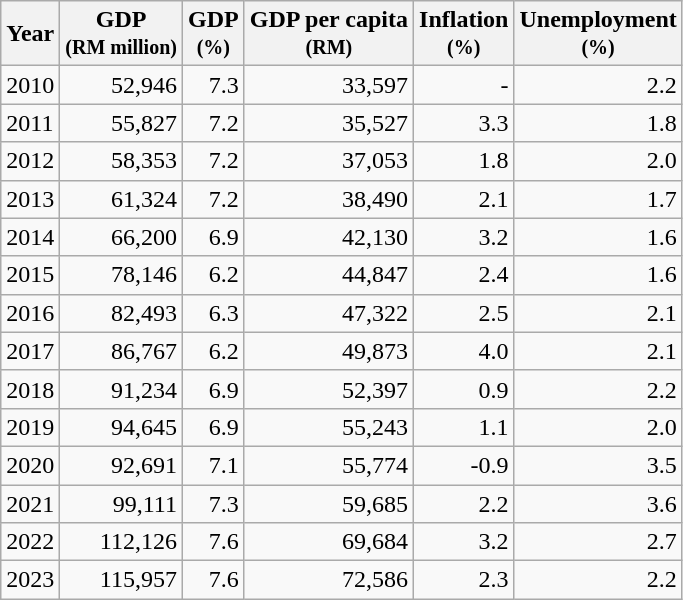<table class="wikitable sortable mw-collapsible">
<tr>
<th>Year</th>
<th>GDP<br><small>(RM million)</small></th>
<th>GDP<br><small>(%)</small></th>
<th>GDP per capita<br><small>(RM)</small></th>
<th>Inflation<br><small>(%)</small></th>
<th>Unemployment<br><small>(%)</small></th>
</tr>
<tr>
<td>2010</td>
<td align="right">52,946</td>
<td align="right">7.3</td>
<td align="right">33,597</td>
<td align="right">-</td>
<td align="right">2.2</td>
</tr>
<tr>
<td>2011</td>
<td align="right">55,827</td>
<td align="right">7.2</td>
<td align="right">35,527</td>
<td align="right"> 3.3</td>
<td align="right">1.8</td>
</tr>
<tr>
<td>2012</td>
<td align="right">58,353</td>
<td align="right">7.2</td>
<td align="right">37,053</td>
<td align="right"> 1.8</td>
<td align="right">2.0</td>
</tr>
<tr>
<td>2013</td>
<td align="right">61,324</td>
<td align="right">7.2</td>
<td align="right">38,490</td>
<td align="right"> 2.1</td>
<td align="right">1.7</td>
</tr>
<tr>
<td>2014</td>
<td align="right">66,200</td>
<td align="right">6.9</td>
<td align="right">42,130</td>
<td align="right"> 3.2</td>
<td align="right">1.6</td>
</tr>
<tr>
<td>2015</td>
<td align="right">78,146</td>
<td align="right">6.2</td>
<td align="right">44,847</td>
<td align="right"> 2.4</td>
<td align="right">1.6</td>
</tr>
<tr>
<td>2016</td>
<td align="right">82,493</td>
<td align="right">6.3</td>
<td align="right">47,322</td>
<td align="right"> 2.5</td>
<td align="right">2.1</td>
</tr>
<tr>
<td>2017</td>
<td align="right">86,767</td>
<td align="right">6.2</td>
<td align="right">49,873</td>
<td align="right"> 4.0</td>
<td align="right">2.1</td>
</tr>
<tr>
<td>2018</td>
<td align="right">91,234</td>
<td align="right">6.9</td>
<td align="right">52,397</td>
<td align="right"> 0.9</td>
<td align="right">2.2</td>
</tr>
<tr>
<td>2019</td>
<td align="right">94,645</td>
<td align="right">6.9</td>
<td align="right">55,243</td>
<td align="right"> 1.1</td>
<td align="right">2.0</td>
</tr>
<tr>
<td>2020</td>
<td align="right">92,691</td>
<td align="right">7.1</td>
<td align="right">55,774</td>
<td align="right"> -0.9</td>
<td align="right">3.5</td>
</tr>
<tr>
<td>2021</td>
<td align="right">99,111</td>
<td align="right">7.3</td>
<td align="right">59,685</td>
<td align="right"> 2.2</td>
<td align="right">3.6</td>
</tr>
<tr>
<td>2022</td>
<td align="right">112,126</td>
<td align="right">7.6</td>
<td align="right">69,684</td>
<td align="right"> 3.2</td>
<td align="right">2.7</td>
</tr>
<tr>
<td>2023</td>
<td align="right">115,957</td>
<td align="right">7.6</td>
<td align="right">72,586</td>
<td align="right"> 2.3</td>
<td align="right">2.2</td>
</tr>
</table>
